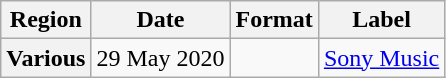<table class="wikitable plainrowheaders">
<tr>
<th>Region</th>
<th>Date</th>
<th>Format</th>
<th>Label</th>
</tr>
<tr>
<th scope="row">Various</th>
<td>29 May 2020</td>
<td></td>
<td><a href='#'>Sony Music</a></td>
</tr>
</table>
